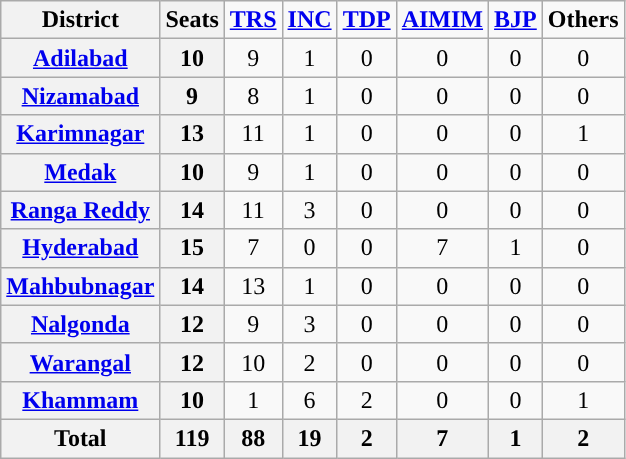<table class="wikitable sortable" style="text-align:center;">
<tr>
<th>District</th>
<th>Seats</th>
<td><a href='#'><span><strong>TRS</strong></span></a></td>
<td><a href='#'><span><strong>INC</strong></span></a></td>
<td><a href='#'><span><strong>TDP</strong></span></a></td>
<td><a href='#'><span><strong>AIMIM</strong></span></a></td>
<td><a href='#'><span><strong>BJP</strong></span></a></td>
<td><span><strong>Others</strong></span></td>
</tr>
<tr>
<th><a href='#'>Adilabad</a></th>
<th>10</th>
<td style="background:">9</td>
<td>1</td>
<td>0</td>
<td>0</td>
<td>0</td>
<td>0</td>
</tr>
<tr>
<th><a href='#'>Nizamabad</a></th>
<th>9</th>
<td style="background:">8</td>
<td>1</td>
<td>0</td>
<td>0</td>
<td>0</td>
<td>0</td>
</tr>
<tr>
<th><a href='#'>Karimnagar</a></th>
<th>13</th>
<td style="background:">11</td>
<td>1</td>
<td>0</td>
<td>0</td>
<td>0</td>
<td>1</td>
</tr>
<tr>
<th><a href='#'>Medak</a></th>
<th>10</th>
<td style="background:">9</td>
<td>1</td>
<td>0</td>
<td>0</td>
<td>0</td>
<td>0</td>
</tr>
<tr>
<th><a href='#'>Ranga Reddy</a></th>
<th>14</th>
<td style="background:">11</td>
<td>3</td>
<td>0</td>
<td>0</td>
<td>0</td>
<td>0</td>
</tr>
<tr>
<th><a href='#'>Hyderabad</a></th>
<th>15</th>
<td>7</td>
<td>0</td>
<td>0</td>
<td>7</td>
<td>1</td>
<td>0</td>
</tr>
<tr>
<th><a href='#'>Mahbubnagar</a></th>
<th>14</th>
<td style="background:">13</td>
<td>1</td>
<td>0</td>
<td>0</td>
<td>0</td>
<td>0</td>
</tr>
<tr>
<th><a href='#'>Nalgonda</a></th>
<th>12</th>
<td style="background:">9</td>
<td>3</td>
<td>0</td>
<td>0</td>
<td>0</td>
<td>0</td>
</tr>
<tr>
<th><a href='#'>Warangal</a></th>
<th>12</th>
<td style="background:">10</td>
<td>2</td>
<td>0</td>
<td>0</td>
<td>0</td>
<td>0</td>
</tr>
<tr>
<th><a href='#'>Khammam</a></th>
<th>10</th>
<td>1</td>
<td style="background:">6</td>
<td>2</td>
<td>0</td>
<td>0</td>
<td>1</td>
</tr>
<tr>
<th>Total</th>
<th>119</th>
<th>88</th>
<th>19</th>
<th>2</th>
<th>7</th>
<th>1</th>
<th>2</th>
</tr>
</table>
